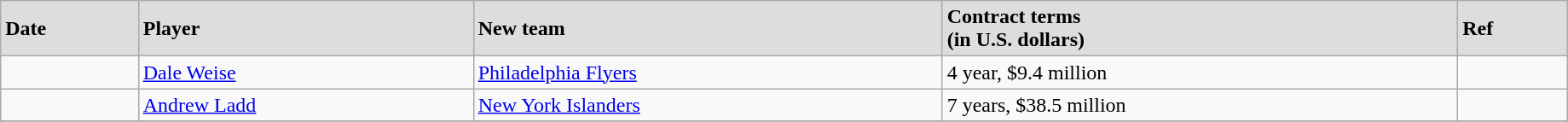<table class="wikitable" width=97%>
<tr style="background:#ddd;">
<td><strong>Date</strong></td>
<td><strong>Player</strong></td>
<td><strong>New team</strong></td>
<td><strong>Contract terms</strong><br><strong>(in U.S. dollars)</strong></td>
<td><strong>Ref</strong></td>
</tr>
<tr>
<td></td>
<td><a href='#'>Dale Weise</a></td>
<td><a href='#'>Philadelphia Flyers</a></td>
<td>4 year, $9.4 million</td>
<td></td>
</tr>
<tr>
<td></td>
<td><a href='#'>Andrew Ladd</a></td>
<td><a href='#'>New York Islanders</a></td>
<td>7 years, $38.5 million</td>
<td></td>
</tr>
<tr>
</tr>
</table>
